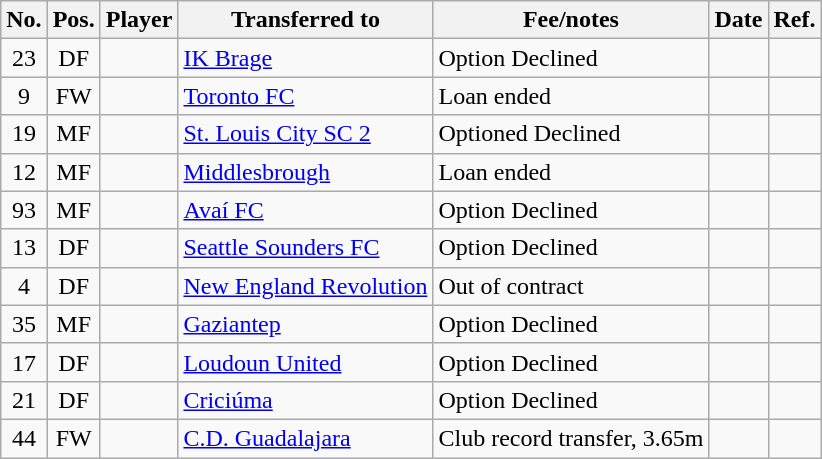<table class="wikitable sortable";>
<tr>
<th>No.</th>
<th><strong>Pos.</strong></th>
<th><strong>Player</strong></th>
<th><strong>Transferred to</strong></th>
<th><strong>Fee/notes</strong></th>
<th><strong>Date</strong></th>
<th>Ref.</th>
</tr>
<tr>
<td align="center">23</td>
<td align="center">DF</td>
<td></td>
<td> <a href='#'>IK Brage</a></td>
<td>Option Declined</td>
<td></td>
<td align="center"></td>
</tr>
<tr>
<td align="center">9</td>
<td align="center">FW</td>
<td></td>
<td> <a href='#'>Toronto FC</a></td>
<td>Loan ended</td>
<td></td>
<td align="center"></td>
</tr>
<tr>
<td align="center">19</td>
<td align="center">MF</td>
<td></td>
<td> <a href='#'>St. Louis City SC 2</a></td>
<td>Optioned Declined</td>
<td></td>
<td align="center"></td>
</tr>
<tr>
<td align="center">12</td>
<td align="center">MF</td>
<td></td>
<td> <a href='#'>Middlesbrough</a></td>
<td>Loan ended</td>
<td></td>
<td align="center"></td>
</tr>
<tr>
<td align="center">93</td>
<td align="center">MF</td>
<td></td>
<td> <a href='#'>Avaí FC</a></td>
<td>Option Declined</td>
<td></td>
<td align="center"></td>
</tr>
<tr>
<td align="center">13</td>
<td align="center">DF</td>
<td></td>
<td> <a href='#'>Seattle Sounders FC</a></td>
<td>Option Declined</td>
<td></td>
<td align="center"></td>
</tr>
<tr>
<td align="center">4</td>
<td align="center">DF</td>
<td></td>
<td> <a href='#'>New England Revolution</a></td>
<td>Out of contract</td>
<td></td>
<td align="center"></td>
</tr>
<tr>
<td align="center">35</td>
<td align="center">MF</td>
<td></td>
<td> <a href='#'>Gaziantep</a></td>
<td>Option Declined</td>
<td></td>
<td align="center"></td>
</tr>
<tr>
<td align="center">17</td>
<td align="center">DF</td>
<td></td>
<td> <a href='#'>Loudoun United</a></td>
<td>Option Declined</td>
<td></td>
<td align="center"></td>
</tr>
<tr>
<td align="center">21</td>
<td align="center">DF</td>
<td></td>
<td> <a href='#'>Criciúma</a></td>
<td>Option Declined</td>
<td></td>
<td align="center"></td>
</tr>
<tr>
<td align="center">44</td>
<td align="center">FW</td>
<td></td>
<td> <a href='#'>C.D. Guadalajara</a></td>
<td>Club record transfer, 3.65m</td>
<td></td>
<td align="center"></td>
</tr>
</table>
